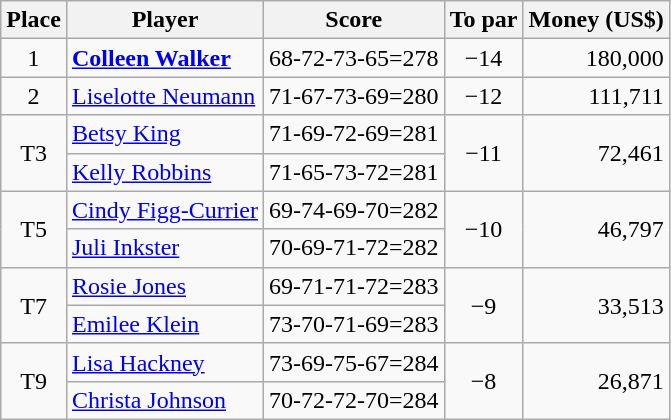<table class="wikitable">
<tr>
<th>Place</th>
<th>Player</th>
<th>Score</th>
<th>To par</th>
<th>Money (US$)</th>
</tr>
<tr>
<td align=center>1</td>
<td> <strong><a href='#'>Colleen Walker</a></strong></td>
<td>68-72-73-65=278</td>
<td align=center>−14</td>
<td align=right>180,000</td>
</tr>
<tr>
<td align=center>2</td>
<td> <a href='#'>Liselotte Neumann</a></td>
<td>71-67-73-69=280</td>
<td align=center>−12</td>
<td align=right>111,711</td>
</tr>
<tr>
<td rowspan="2" align=center>T3</td>
<td> <a href='#'>Betsy King</a></td>
<td>71-69-72-69=281</td>
<td rowspan="2" align=center>−11</td>
<td rowspan="2" align=right>72,461</td>
</tr>
<tr>
<td> <a href='#'>Kelly Robbins</a></td>
<td>71-65-73-72=281</td>
</tr>
<tr>
<td rowspan="2" align=center>T5</td>
<td> <a href='#'>Cindy Figg-Currier</a></td>
<td>69-74-69-70=282</td>
<td rowspan="2" align=center>−10</td>
<td rowspan="2" align=right>46,797</td>
</tr>
<tr>
<td> <a href='#'>Juli Inkster</a></td>
<td>70-69-71-72=282</td>
</tr>
<tr>
<td rowspan="2" align=center>T7</td>
<td> <a href='#'>Rosie Jones</a></td>
<td>69-71-71-72=283</td>
<td rowspan="2" align=center>−9</td>
<td rowspan="2" align=right>33,513</td>
</tr>
<tr>
<td> <a href='#'>Emilee Klein</a></td>
<td>73-70-71-69=283</td>
</tr>
<tr>
<td rowspan="2" align=center>T9</td>
<td> <a href='#'>Lisa Hackney</a></td>
<td>73-69-75-67=284</td>
<td rowspan="2" align=center>−8</td>
<td rowspan="2" align=right>26,871</td>
</tr>
<tr>
<td> <a href='#'>Christa Johnson</a></td>
<td>70-72-72-70=284</td>
</tr>
</table>
